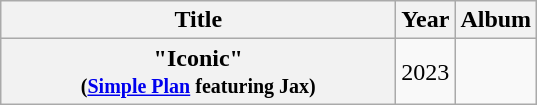<table class="wikitable plainrowheaders" style="text-align: center">
<tr>
<th rowspan="1" scope="col" style="width: 16em">Title</th>
<th rowspan="1" scope="col">Year</th>
<th scope="col" rowspan="1">Album</th>
</tr>
<tr>
<th scope="row">"Iconic"<br><small>(<a href='#'>Simple Plan</a> featuring Jax)</small></th>
<td>2023</td>
<td></td>
</tr>
</table>
